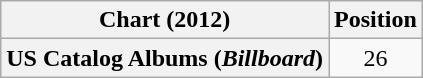<table class="wikitable plainrowheaders" style="text-align:center">
<tr>
<th>Chart (2012)</th>
<th>Position</th>
</tr>
<tr>
<th scope="row">US Catalog Albums (<em>Billboard</em>)</th>
<td>26</td>
</tr>
</table>
